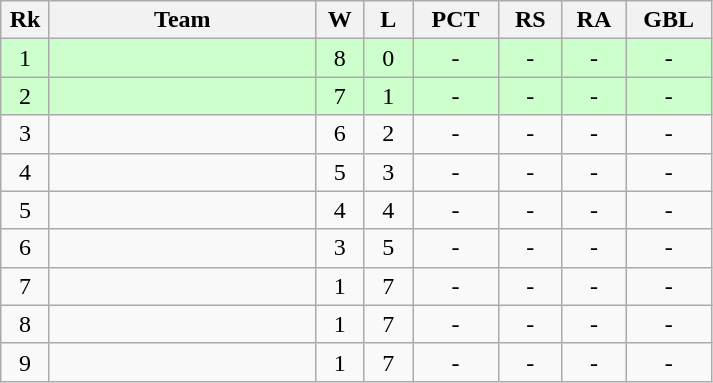<table class=wikitable style=text-align:center>
<tr>
<th width=25>Rk</th>
<th width=170>Team</th>
<th width=25>W</th>
<th width=25>L</th>
<th width=50>PCT</th>
<th width=35>RS</th>
<th width=35>RA</th>
<th width=50>GBL</th>
</tr>
<tr bgcolor="#ccffcc">
<td>1</td>
<td style="text-align:left;"></td>
<td>8</td>
<td>0</td>
<td>-</td>
<td>-</td>
<td>-</td>
<td>-</td>
</tr>
<tr bgcolor="#ccffcc">
<td>2</td>
<td style="text-align:left;"></td>
<td>7</td>
<td>1</td>
<td>-</td>
<td>-</td>
<td>-</td>
<td>-</td>
</tr>
<tr>
<td>3</td>
<td style="text-align:left;"></td>
<td>6</td>
<td>2</td>
<td>-</td>
<td>-</td>
<td>-</td>
<td>-</td>
</tr>
<tr>
<td>4</td>
<td style="text-align:left;"></td>
<td>5</td>
<td>3</td>
<td>-</td>
<td>-</td>
<td>-</td>
<td>-</td>
</tr>
<tr>
<td>5</td>
<td style="text-align:left;"></td>
<td>4</td>
<td>4</td>
<td>-</td>
<td>-</td>
<td>-</td>
<td>-</td>
</tr>
<tr>
<td>6</td>
<td style="text-align:left;"></td>
<td>3</td>
<td>5</td>
<td>-</td>
<td>-</td>
<td>-</td>
<td>-</td>
</tr>
<tr>
<td>7</td>
<td style="text-align:left;"></td>
<td>1</td>
<td>7</td>
<td>-</td>
<td>-</td>
<td>-</td>
<td>-</td>
</tr>
<tr>
<td>8</td>
<td style="text-align:left;"></td>
<td>1</td>
<td>7</td>
<td>-</td>
<td>-</td>
<td>-</td>
<td>-</td>
</tr>
<tr>
<td>9</td>
<td style="text-align:left;"></td>
<td>1</td>
<td>7</td>
<td>-</td>
<td>-</td>
<td>-</td>
<td>-</td>
</tr>
</table>
